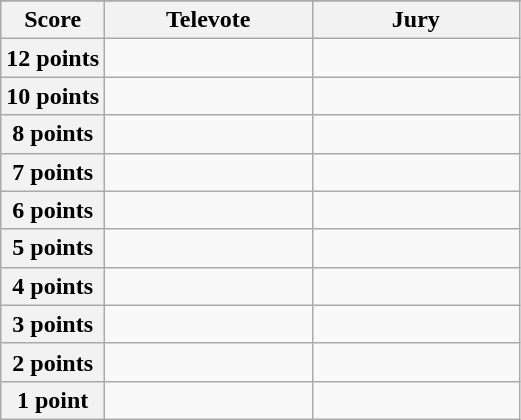<table class="wikitable">
<tr>
</tr>
<tr>
<th scope="col" width="20%">Score</th>
<th scope="col" width="40%">Televote</th>
<th scope="col" width="40%">Jury</th>
</tr>
<tr>
<th scope="row">12 points</th>
<td></td>
<td></td>
</tr>
<tr>
<th scope="row">10 points</th>
<td></td>
<td></td>
</tr>
<tr>
<th scope="row">8 points</th>
<td></td>
<td></td>
</tr>
<tr>
<th scope="row">7 points</th>
<td></td>
<td></td>
</tr>
<tr>
<th scope="row">6 points</th>
<td></td>
<td></td>
</tr>
<tr>
<th scope="row">5 points</th>
<td></td>
<td></td>
</tr>
<tr>
<th scope="row">4 points</th>
<td></td>
<td></td>
</tr>
<tr>
<th scope="row">3 points</th>
<td></td>
<td></td>
</tr>
<tr>
<th scope="row">2 points</th>
<td></td>
<td></td>
</tr>
<tr>
<th scope="row">1 point</th>
<td></td>
<td></td>
</tr>
</table>
